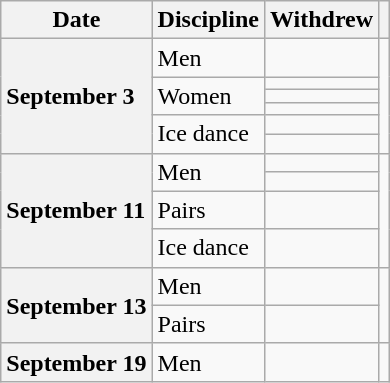<table class="wikitable unsortable">
<tr>
<th scope="col">Date</th>
<th scope="col">Discipline</th>
<th scope="col">Withdrew</th>
<th scope="col"></th>
</tr>
<tr>
<th scope="row" style="text-align:left" rowspan="6">September 3</th>
<td>Men</td>
<td></td>
<td rowspan="6"></td>
</tr>
<tr>
<td rowspan="3">Women</td>
<td></td>
</tr>
<tr>
<td></td>
</tr>
<tr>
<td></td>
</tr>
<tr>
<td rowspan="2">Ice dance</td>
<td></td>
</tr>
<tr>
<td></td>
</tr>
<tr>
<th scope="row" style="text-align:left" rowspan="4">September 11</th>
<td rowspan="2">Men</td>
<td></td>
<td rowspan="4"></td>
</tr>
<tr>
<td></td>
</tr>
<tr>
<td>Pairs</td>
<td></td>
</tr>
<tr>
<td>Ice dance</td>
<td></td>
</tr>
<tr>
<th scope="row" style="text-align:left" rowspan="2">September 13</th>
<td>Men</td>
<td></td>
<td rowspan="2"></td>
</tr>
<tr>
<td>Pairs</td>
<td></td>
</tr>
<tr>
<th scope="row" style="text-align:left">September 19</th>
<td>Men</td>
<td></td>
<td></td>
</tr>
</table>
